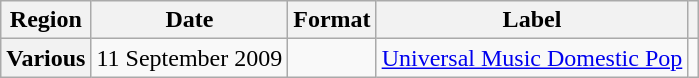<table class="wikitable plainrowheaders">
<tr>
<th scope="col">Region</th>
<th scope="col">Date</th>
<th scope="col">Format</th>
<th scope="col">Label</th>
<th scope="col"></th>
</tr>
<tr>
<th scope="row">Various</th>
<td>11 September 2009</td>
<td></td>
<td><a href='#'>Universal Music Domestic Pop</a></td>
<td align="center"></td>
</tr>
</table>
